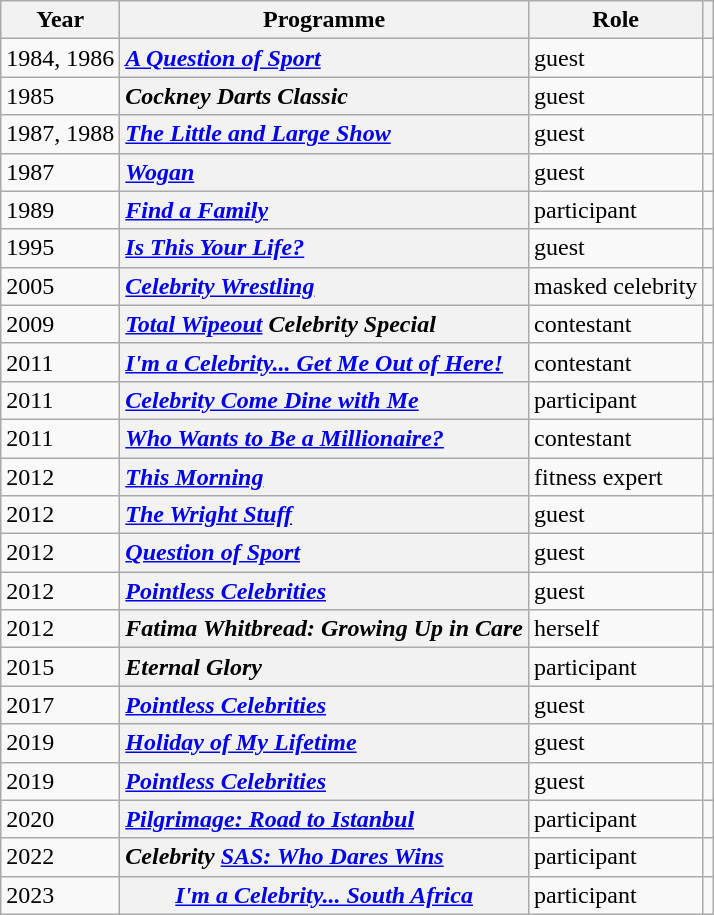<table class="wikitable sortable">
<tr>
<th scope="col">Year</th>
<th scope="col">Programme</th>
<th scope="col">Role</th>
<th scope=col class="unsortable"></th>
</tr>
<tr>
<td>1984, 1986</td>
<th scope=row style="text-align:left" data-sort-value=Question of Sport><em><a href='#'>A Question of Sport</a></em></th>
<td>guest</td>
<td></td>
</tr>
<tr>
<td>1985</td>
<th scope=row style="text-align:left"><em>Cockney Darts Classic</em></th>
<td>guest</td>
<td></td>
</tr>
<tr>
<td>1987, 1988</td>
<th scope=row style="text-align:left" data-sort-value=Little and Large Show><em><a href='#'>The Little and Large Show</a></em></th>
<td>guest</td>
<td></td>
</tr>
<tr>
<td>1987</td>
<th scope=row style="text-align:left"><em><a href='#'>Wogan</a></em></th>
<td>guest</td>
<td></td>
</tr>
<tr>
<td>1989</td>
<th scope=row style="text-align:left"><em><a href='#'>Find a Family</a></em></th>
<td>participant</td>
<td></td>
</tr>
<tr>
<td>1995</td>
<th scope=row style="text-align:left"><em><a href='#'>Is This Your Life?</a></em></th>
<td>guest</td>
<td></td>
</tr>
<tr>
<td>2005</td>
<th scope=row style="text-align:left"><em><a href='#'>Celebrity Wrestling</a></em></th>
<td>masked celebrity</td>
<td></td>
</tr>
<tr>
<td>2009</td>
<th scope=row style="text-align:left"><em><a href='#'>Total Wipeout</a> Celebrity Special</em></th>
<td>contestant</td>
<td></td>
</tr>
<tr>
<td>2011</td>
<th scope=row style="text-align:left"><em><a href='#'>I'm a Celebrity... Get Me Out of Here!</a></em></th>
<td>contestant</td>
<td></td>
</tr>
<tr>
<td>2011</td>
<th scope=row style="text-align:left"><em><a href='#'>Celebrity Come Dine with Me</a></em></th>
<td>participant</td>
<td></td>
</tr>
<tr>
<td>2011</td>
<th scope=row style="text-align:left"><em><a href='#'>Who Wants to Be a Millionaire?</a></em></th>
<td>contestant</td>
<td></td>
</tr>
<tr>
<td>2012</td>
<th scope=row style="text-align:left"><em><a href='#'>This Morning</a></em></th>
<td>fitness expert</td>
<td></td>
</tr>
<tr>
<td>2012</td>
<th scope=row style="text-align:left" data-sort-value=Wright Stuff><em><a href='#'>The Wright Stuff</a></em></th>
<td>guest</td>
<td></td>
</tr>
<tr>
<td>2012</td>
<th scope=row style="text-align:left"><em><a href='#'>Question of Sport</a></em></th>
<td>guest</td>
<td></td>
</tr>
<tr>
<td>2012</td>
<th scope=row style="text-align:left"><em><a href='#'>Pointless Celebrities</a></em></th>
<td>guest</td>
<td></td>
</tr>
<tr>
<td>2012</td>
<th scope=row><em>Fatima Whitbread: Growing Up in Care</em></th>
<td>herself</td>
<td></td>
</tr>
<tr>
<td>2015</td>
<th scope=row style="text-align:left"><em>Eternal Glory</em></th>
<td>participant</td>
<td></td>
</tr>
<tr>
<td>2017</td>
<th scope=row style="text-align:left"><em><a href='#'>Pointless Celebrities</a></em> </th>
<td>guest</td>
<td></td>
</tr>
<tr>
<td>2019</td>
<th scope=row style="text-align:left"><em><a href='#'>Holiday of My Lifetime</a></em></th>
<td>guest</td>
<td></td>
</tr>
<tr>
<td>2019</td>
<th scope=row style="text-align:left"><em><a href='#'>Pointless Celebrities</a></em> </th>
<td>guest</td>
<td></td>
</tr>
<tr>
<td>2020</td>
<th scope=row style="text-align:left"><em><a href='#'>Pilgrimage: Road to Istanbul</a></em></th>
<td>participant</td>
<td></td>
</tr>
<tr>
<td>2022</td>
<th scope=row style="text-align:left"><em>Celebrity <a href='#'>SAS: Who Dares Wins</a></em></th>
<td>participant</td>
<td></td>
</tr>
<tr>
<td>2023</td>
<th><em><a href='#'>I'm a Celebrity... South Africa</a></em></th>
<td>participant</td>
<td></td>
</tr>
</table>
